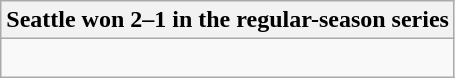<table class="wikitable collapsible collapsed">
<tr>
<th>Seattle won 2–1 in the regular-season series</th>
</tr>
<tr>
<td><br>

</td>
</tr>
</table>
